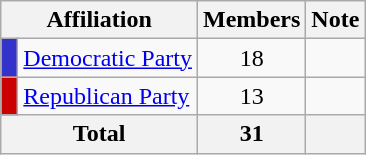<table class="wikitable">
<tr>
<th colspan="2" align="center" valign="bottom">Affiliation</th>
<th valign="bottom">Members</th>
<th valign="bottom">Note</th>
</tr>
<tr>
<td bgcolor="#3333CC"> </td>
<td><a href='#'>Democratic Party</a></td>
<td align="center">18</td>
<td></td>
</tr>
<tr>
<td bgcolor="#CC0000"> </td>
<td><a href='#'>Republican Party</a></td>
<td align="center">13</td>
<td></td>
</tr>
<tr>
<th colspan="2" align="center"><strong>Total</strong></th>
<th align="center"><strong>31</strong></th>
<th></th>
</tr>
</table>
